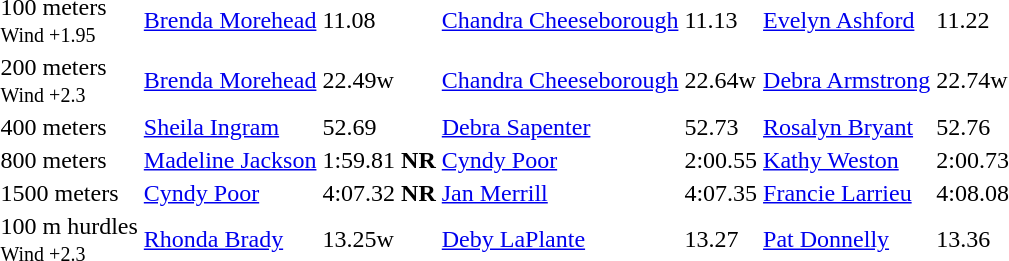<table>
<tr>
<td>100 meters <br><small>Wind +1.95</small></td>
<td><a href='#'>Brenda Morehead</a></td>
<td>11.08</td>
<td><a href='#'>Chandra Cheeseborough</a></td>
<td>11.13</td>
<td><a href='#'>Evelyn Ashford</a></td>
<td>11.22</td>
</tr>
<tr>
<td>200 meters <br><small>Wind +2.3</small></td>
<td><a href='#'>Brenda Morehead</a></td>
<td>22.49w</td>
<td><a href='#'>Chandra Cheeseborough</a></td>
<td>22.64w</td>
<td><a href='#'>Debra Armstrong</a></td>
<td>22.74w</td>
</tr>
<tr>
<td>400 meters</td>
<td><a href='#'>Sheila Ingram</a></td>
<td>52.69</td>
<td><a href='#'>Debra Sapenter</a></td>
<td>52.73</td>
<td><a href='#'>Rosalyn Bryant</a></td>
<td>52.76</td>
</tr>
<tr>
<td>800 meters</td>
<td><a href='#'>Madeline Jackson</a></td>
<td>1:59.81 <strong>NR</strong></td>
<td><a href='#'>Cyndy Poor</a></td>
<td>2:00.55</td>
<td><a href='#'>Kathy Weston</a></td>
<td>2:00.73</td>
</tr>
<tr>
<td>1500 meters</td>
<td><a href='#'>Cyndy Poor</a></td>
<td>4:07.32 <strong>NR</strong></td>
<td><a href='#'>Jan Merrill</a></td>
<td>4:07.35</td>
<td><a href='#'>Francie Larrieu</a></td>
<td>4:08.08</td>
</tr>
<tr>
<td>100 m hurdles <br><small>Wind +2.3</small></td>
<td><a href='#'>Rhonda Brady</a></td>
<td>13.25w</td>
<td><a href='#'>Deby LaPlante</a></td>
<td>13.27</td>
<td><a href='#'>Pat Donnelly</a></td>
<td>13.36</td>
</tr>
</table>
